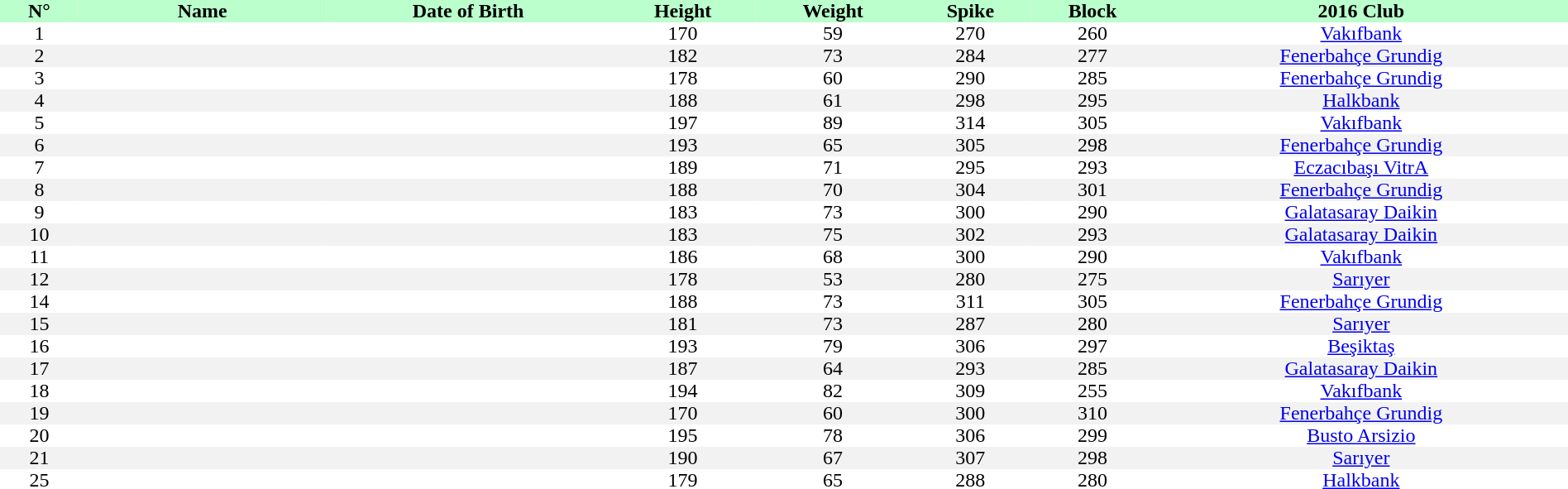<table style="text-align:center; border:none;" cellpadding=0 cellspacing=0 width=100%>
<tr style="background: #bbffcc;">
<th width="5%">N°</th>
<th width=200px>Name</th>
<th>Date of Birth</th>
<th>Height</th>
<th>Weight</th>
<th>Spike</th>
<th>Block</th>
<th>2016 Club</th>
</tr>
<tr>
<td>1</td>
<td></td>
<td></td>
<td>170</td>
<td>59</td>
<td>270</td>
<td>260</td>
<td><a href='#'>Vakıfbank</a></td>
</tr>
<tr bgcolor="#f2f2f2">
<td>2</td>
<td></td>
<td></td>
<td>182</td>
<td>73</td>
<td>284</td>
<td>277</td>
<td><a href='#'>Fenerbahçe Grundig</a></td>
</tr>
<tr>
<td>3</td>
<td></td>
<td></td>
<td>178</td>
<td>60</td>
<td>290</td>
<td>285</td>
<td><a href='#'>Fenerbahçe Grundig</a></td>
</tr>
<tr bgcolor="#f2f2f2">
<td>4</td>
<td></td>
<td></td>
<td>188</td>
<td>61</td>
<td>298</td>
<td>295</td>
<td><a href='#'>Halkbank</a></td>
</tr>
<tr>
<td>5</td>
<td></td>
<td></td>
<td>197</td>
<td>89</td>
<td>314</td>
<td>305</td>
<td><a href='#'>Vakıfbank</a></td>
</tr>
<tr bgcolor="#f2f2f2">
<td>6</td>
<td></td>
<td></td>
<td>193</td>
<td>65</td>
<td>305</td>
<td>298</td>
<td><a href='#'>Fenerbahçe Grundig</a></td>
</tr>
<tr>
<td>7</td>
<td></td>
<td></td>
<td>189</td>
<td>71</td>
<td>295</td>
<td>293</td>
<td><a href='#'>Eczacıbaşı VitrA</a></td>
</tr>
<tr bgcolor="#f2f2f2">
<td>8</td>
<td></td>
<td></td>
<td>188</td>
<td>70</td>
<td>304</td>
<td>301</td>
<td><a href='#'>Fenerbahçe Grundig</a></td>
</tr>
<tr>
<td>9</td>
<td></td>
<td></td>
<td>183</td>
<td>73</td>
<td>300</td>
<td>290</td>
<td><a href='#'>Galatasaray Daikin</a></td>
</tr>
<tr bgcolor="#f2f2f2">
<td>10</td>
<td></td>
<td></td>
<td>183</td>
<td>75</td>
<td>302</td>
<td>293</td>
<td><a href='#'>Galatasaray Daikin</a></td>
</tr>
<tr>
<td>11</td>
<td></td>
<td></td>
<td>186</td>
<td>68</td>
<td>300</td>
<td>290</td>
<td><a href='#'>Vakıfbank</a></td>
</tr>
<tr bgcolor="#f2f2f2">
<td>12</td>
<td></td>
<td></td>
<td>178</td>
<td>53</td>
<td>280</td>
<td>275</td>
<td><a href='#'>Sarıyer</a></td>
</tr>
<tr>
<td>14</td>
<td></td>
<td></td>
<td>188</td>
<td>73</td>
<td>311</td>
<td>305</td>
<td><a href='#'>Fenerbahçe Grundig</a></td>
</tr>
<tr bgcolor="#f2f2f2">
<td>15</td>
<td></td>
<td></td>
<td>181</td>
<td>73</td>
<td>287</td>
<td>280</td>
<td><a href='#'>Sarıyer</a></td>
</tr>
<tr>
<td>16</td>
<td></td>
<td></td>
<td>193</td>
<td>79</td>
<td>306</td>
<td>297</td>
<td><a href='#'>Beşiktaş</a></td>
</tr>
<tr bgcolor="#f2f2f2">
<td>17</td>
<td></td>
<td></td>
<td>187</td>
<td>64</td>
<td>293</td>
<td>285</td>
<td><a href='#'>Galatasaray Daikin</a></td>
</tr>
<tr>
<td>18</td>
<td></td>
<td></td>
<td>194</td>
<td>82</td>
<td>309</td>
<td>255</td>
<td><a href='#'>Vakıfbank</a></td>
</tr>
<tr bgcolor="#f2f2f2">
<td>19</td>
<td></td>
<td></td>
<td>170</td>
<td>60</td>
<td>300</td>
<td>310</td>
<td><a href='#'>Fenerbahçe Grundig</a></td>
</tr>
<tr>
<td>20</td>
<td></td>
<td></td>
<td>195</td>
<td>78</td>
<td>306</td>
<td>299</td>
<td><a href='#'>Busto Arsizio</a></td>
</tr>
<tr bgcolor="#f2f2f2">
<td>21</td>
<td></td>
<td></td>
<td>190</td>
<td>67</td>
<td>307</td>
<td>298</td>
<td><a href='#'>Sarıyer</a></td>
</tr>
<tr>
<td>25</td>
<td></td>
<td></td>
<td>179</td>
<td>65</td>
<td>288</td>
<td>280</td>
<td><a href='#'>Halkbank</a></td>
</tr>
</table>
